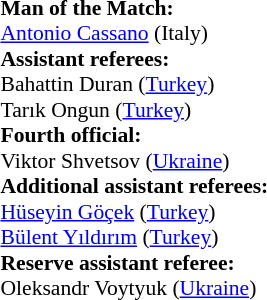<table style="width:100%; font-size:90%;">
<tr>
<td><br><strong>Man of the Match:</strong>
<br><a href='#'>Antonio Cassano</a> (Italy)<br><strong>Assistant referees:</strong>
<br>Bahattin Duran (<a href='#'>Turkey</a>)
<br>Tarık Ongun (<a href='#'>Turkey</a>)
<br><strong>Fourth official:</strong>
<br>Viktor Shvetsov (<a href='#'>Ukraine</a>)
<br><strong>Additional assistant referees:</strong>
<br><a href='#'>Hüseyin Göçek</a> (<a href='#'>Turkey</a>)
<br><a href='#'>Bülent Yıldırım</a> (<a href='#'>Turkey</a>)
<br><strong>Reserve assistant referee:</strong>
<br>Oleksandr Voytyuk (<a href='#'>Ukraine</a>)</td>
</tr>
</table>
